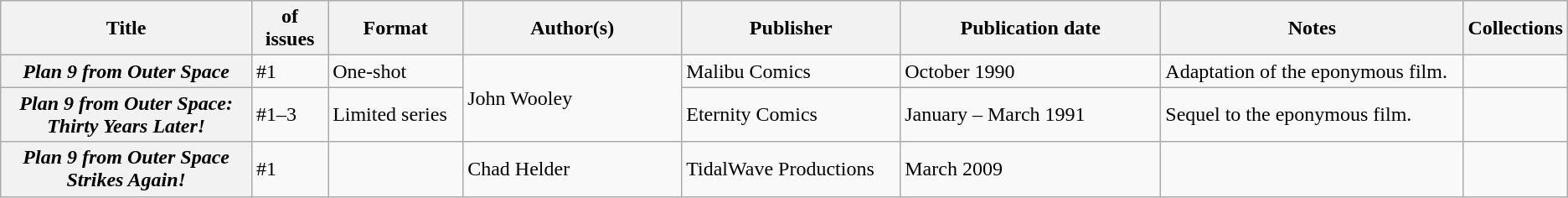<table class="wikitable">
<tr>
<th>Title</th>
<th style="width:40pt"> of issues</th>
<th style="width:75pt">Format</th>
<th style="width:125pt">Author(s)</th>
<th style="width:125pt">Publisher</th>
<th style="width:150pt">Publication date</th>
<th style="width:175pt">Notes</th>
<th>Collections</th>
</tr>
<tr>
<th><em>Plan 9 from Outer Space</em></th>
<td>#1</td>
<td>One-shot</td>
<td rowspan="2">John Wooley</td>
<td>Malibu Comics</td>
<td>October 1990</td>
<td>Adaptation of the eponymous film.</td>
<td></td>
</tr>
<tr>
<th><em>Plan 9 from Outer Space: Thirty Years Later!</em></th>
<td>#1–3</td>
<td>Limited series</td>
<td>Eternity Comics</td>
<td>January – March 1991</td>
<td>Sequel to the eponymous film.</td>
<td></td>
</tr>
<tr>
<th><em>Plan 9 from Outer Space Strikes Again!</em></th>
<td>#1</td>
<td></td>
<td>Chad Helder</td>
<td>TidalWave Productions</td>
<td>March 2009</td>
<td></td>
<td></td>
</tr>
</table>
